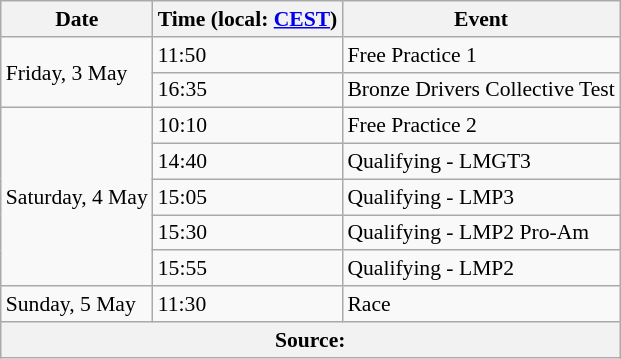<table class="wikitable" style="font-size: 90%;">
<tr>
<th>Date</th>
<th>Time (local: <a href='#'>CEST</a>)</th>
<th>Event</th>
</tr>
<tr>
<td rowspan="2">Friday, 3 May</td>
<td>11:50</td>
<td>Free Practice 1</td>
</tr>
<tr>
<td>16:35</td>
<td>Bronze Drivers Collective Test</td>
</tr>
<tr>
<td rowspan="5">Saturday, 4 May</td>
<td>10:10</td>
<td>Free Practice 2</td>
</tr>
<tr>
<td>14:40</td>
<td>Qualifying - LMGT3</td>
</tr>
<tr>
<td>15:05</td>
<td>Qualifying - LMP3</td>
</tr>
<tr>
<td>15:30</td>
<td>Qualifying - LMP2 Pro-Am</td>
</tr>
<tr>
<td>15:55</td>
<td>Qualifying - LMP2</td>
</tr>
<tr>
<td>Sunday, 5 May</td>
<td>11:30</td>
<td>Race</td>
</tr>
<tr>
<th colspan="3">Source:</th>
</tr>
</table>
